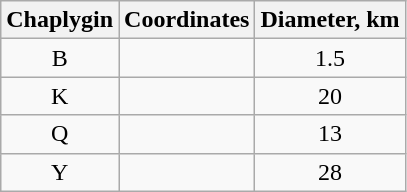<table class="wikitable sortable" style="text-align:center">
<tr>
<th>Chaplygin</th>
<th class="unsortable">Coordinates</th>
<th>Diameter, km</th>
</tr>
<tr>
<td>B</td>
<td></td>
<td>1.5</td>
</tr>
<tr>
<td>K</td>
<td></td>
<td>20</td>
</tr>
<tr>
<td>Q</td>
<td></td>
<td>13</td>
</tr>
<tr>
<td>Y</td>
<td></td>
<td>28</td>
</tr>
</table>
